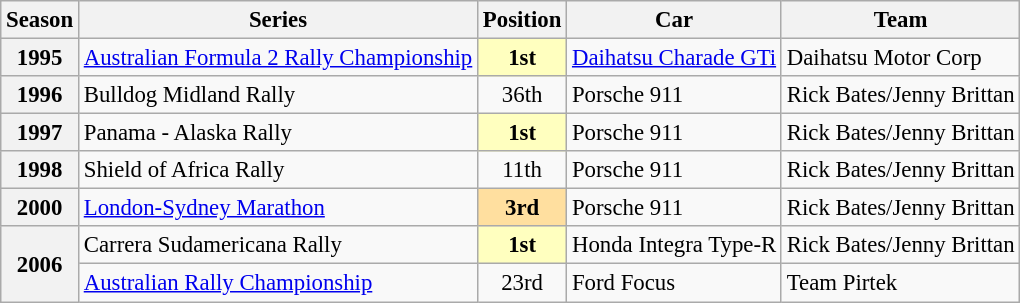<table class="wikitable" style="font-size: 95%;">
<tr>
<th>Season</th>
<th>Series</th>
<th>Position</th>
<th>Car</th>
<th>Team</th>
</tr>
<tr>
<th>1995</th>
<td><a href='#'>Australian Formula 2 Rally Championship</a></td>
<td align="center" style="background:#ffffbf;"><strong>1st</strong></td>
<td><a href='#'>Daihatsu Charade GTi</a></td>
<td>Daihatsu Motor Corp</td>
</tr>
<tr>
<th>1996</th>
<td>Bulldog Midland Rally</td>
<td align="center">36th</td>
<td>Porsche 911</td>
<td>Rick Bates/Jenny Brittan</td>
</tr>
<tr>
<th>1997</th>
<td>Panama - Alaska Rally</td>
<td align="center" style="background:#ffffbf;"><strong>1st</strong></td>
<td>Porsche 911</td>
<td>Rick Bates/Jenny Brittan</td>
</tr>
<tr>
<th>1998</th>
<td>Shield of Africa Rally</td>
<td align="center">11th</td>
<td>Porsche 911</td>
<td>Rick Bates/Jenny Brittan</td>
</tr>
<tr>
<th>2000</th>
<td><a href='#'>London-Sydney Marathon</a></td>
<td align="center" style="background:#ffdf9f;"><strong>3rd</strong></td>
<td>Porsche 911</td>
<td>Rick Bates/Jenny Brittan</td>
</tr>
<tr>
<th rowspan=2>2006</th>
<td>Carrera Sudamericana Rally</td>
<td align="center" style="background:#ffffbf;"><strong>1st</strong></td>
<td>Honda Integra Type-R</td>
<td>Rick Bates/Jenny Brittan</td>
</tr>
<tr>
<td><a href='#'>Australian Rally Championship</a></td>
<td align="center">23rd</td>
<td>Ford Focus</td>
<td>Team Pirtek</td>
</tr>
</table>
